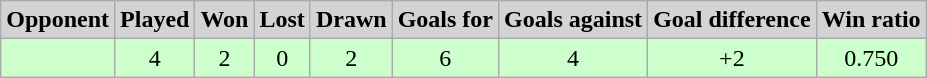<table class="wikitable sortable">
<tr>
<th style="background:lightgrey; width="200">Opponent</th>
<th style="background:lightgrey; width="70">Played</th>
<th style="background:lightgrey; width="70">Won</th>
<th style="background:lightgrey; width="70">Lost</th>
<th style="background:lightgrey; width="70">Drawn</th>
<th style="background:lightgrey; width="70">Goals for</th>
<th style="background:lightgrey; width="70">Goals against</th>
<th style="background:lightgrey; width="70">Goal difference</th>
<th style="background:lightgrey; width="70">Win ratio</th>
</tr>
<tr align="center"| bgcolor=#CCFFCC>
<td align=left></td>
<td>4</td>
<td>2</td>
<td>0</td>
<td>2</td>
<td>6</td>
<td>4</td>
<td>+2</td>
<td>0.750</td>
</tr>
</table>
